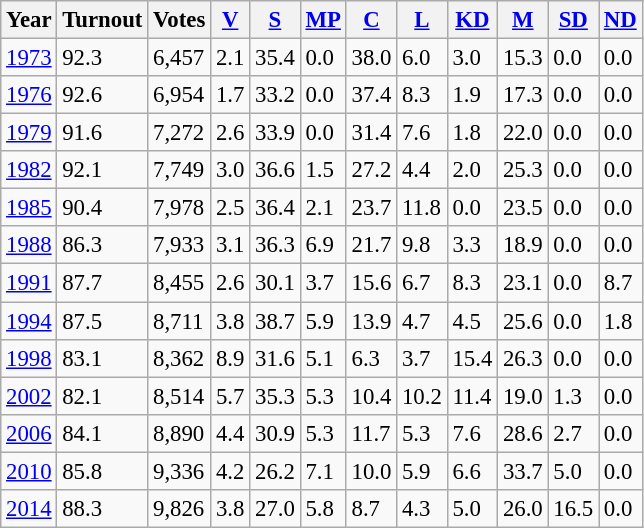<table class="wikitable sortable" style="font-size: 95%;">
<tr>
<th>Year</th>
<th>Turnout</th>
<th>Votes</th>
<th><a href='#'>V</a></th>
<th><a href='#'>S</a></th>
<th><a href='#'>MP</a></th>
<th><a href='#'>C</a></th>
<th><a href='#'>L</a></th>
<th><a href='#'>KD</a></th>
<th><a href='#'>M</a></th>
<th><a href='#'>SD</a></th>
<th><a href='#'>ND</a></th>
</tr>
<tr>
<td><a href='#'>1973</a></td>
<td>92.3</td>
<td>6,457</td>
<td>2.1</td>
<td>35.4</td>
<td>0.0</td>
<td>38.0</td>
<td>6.0</td>
<td>3.0</td>
<td>15.3</td>
<td>0.0</td>
<td>0.0</td>
</tr>
<tr>
<td><a href='#'>1976</a></td>
<td>92.6</td>
<td>6,954</td>
<td>1.7</td>
<td>33.2</td>
<td>0.0</td>
<td>37.4</td>
<td>8.3</td>
<td>1.9</td>
<td>17.3</td>
<td>0.0</td>
<td>0.0</td>
</tr>
<tr>
<td><a href='#'>1979</a></td>
<td>91.6</td>
<td>7,272</td>
<td>2.6</td>
<td>33.9</td>
<td>0.0</td>
<td>31.4</td>
<td>7.6</td>
<td>1.8</td>
<td>22.0</td>
<td>0.0</td>
<td>0.0</td>
</tr>
<tr>
<td><a href='#'>1982</a></td>
<td>92.1</td>
<td>7,749</td>
<td>3.0</td>
<td>36.6</td>
<td>1.5</td>
<td>27.2</td>
<td>4.4</td>
<td>2.0</td>
<td>25.3</td>
<td>0.0</td>
<td>0.0</td>
</tr>
<tr>
<td><a href='#'>1985</a></td>
<td>90.4</td>
<td>7,978</td>
<td>2.5</td>
<td>36.4</td>
<td>2.1</td>
<td>23.7</td>
<td>11.8</td>
<td>0.0</td>
<td>23.5</td>
<td>0.0</td>
<td>0.0</td>
</tr>
<tr>
<td><a href='#'>1988</a></td>
<td>86.3</td>
<td>7,933</td>
<td>3.1</td>
<td>36.3</td>
<td>6.9</td>
<td>21.7</td>
<td>9.8</td>
<td>3.3</td>
<td>18.9</td>
<td>0.0</td>
<td>0.0</td>
</tr>
<tr>
<td><a href='#'>1991</a></td>
<td>87.7</td>
<td>8,455</td>
<td>2.6</td>
<td>30.1</td>
<td>3.7</td>
<td>15.6</td>
<td>6.7</td>
<td>8.3</td>
<td>23.1</td>
<td>0.0</td>
<td>8.7</td>
</tr>
<tr>
<td><a href='#'>1994</a></td>
<td>87.5</td>
<td>8,711</td>
<td>3.8</td>
<td>38.7</td>
<td>5.9</td>
<td>13.9</td>
<td>4.7</td>
<td>4.5</td>
<td>25.6</td>
<td>0.0</td>
<td>1.8</td>
</tr>
<tr>
<td><a href='#'>1998</a></td>
<td>83.1</td>
<td>8,362</td>
<td>8.9</td>
<td>31.6</td>
<td>5.1</td>
<td>6.3</td>
<td>3.7</td>
<td>15.4</td>
<td>26.3</td>
<td>0.0</td>
<td>0.0</td>
</tr>
<tr>
<td><a href='#'>2002</a></td>
<td>82.1</td>
<td>8,514</td>
<td>5.7</td>
<td>35.3</td>
<td>5.3</td>
<td>10.4</td>
<td>10.2</td>
<td>11.4</td>
<td>19.0</td>
<td>1.3</td>
<td>0.0</td>
</tr>
<tr>
<td><a href='#'>2006</a></td>
<td>84.1</td>
<td>8,890</td>
<td>4.4</td>
<td>30.9</td>
<td>5.3</td>
<td>11.7</td>
<td>5.3</td>
<td>7.6</td>
<td>28.6</td>
<td>2.7</td>
<td>0.0</td>
</tr>
<tr>
<td><a href='#'>2010</a></td>
<td>85.8</td>
<td>9,336</td>
<td>4.2</td>
<td>26.2</td>
<td>7.1</td>
<td>10.0</td>
<td>5.9</td>
<td>6.6</td>
<td>33.7</td>
<td>5.0</td>
<td>0.0</td>
</tr>
<tr>
<td><a href='#'>2014</a></td>
<td>88.3</td>
<td>9,826</td>
<td>3.8</td>
<td>27.0</td>
<td>5.8</td>
<td>8.7</td>
<td>4.3</td>
<td>5.0</td>
<td>26.0</td>
<td>16.5</td>
<td>0.0</td>
</tr>
</table>
